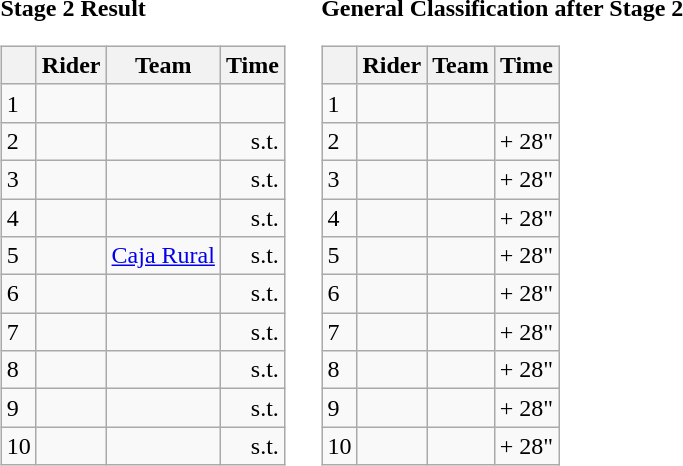<table>
<tr>
<td><strong>Stage 2 Result</strong><br><table class="wikitable">
<tr>
<th></th>
<th>Rider</th>
<th>Team</th>
<th>Time</th>
</tr>
<tr>
<td>1</td>
<td></td>
<td></td>
<td align="right"></td>
</tr>
<tr>
<td>2</td>
<td></td>
<td></td>
<td align="right">s.t.</td>
</tr>
<tr>
<td>3</td>
<td></td>
<td></td>
<td align="right">s.t.</td>
</tr>
<tr>
<td>4</td>
<td></td>
<td></td>
<td align="right">s.t.</td>
</tr>
<tr>
<td>5</td>
<td></td>
<td><a href='#'>Caja Rural</a></td>
<td align="right">s.t.</td>
</tr>
<tr>
<td>6</td>
<td></td>
<td></td>
<td align="right">s.t.</td>
</tr>
<tr>
<td>7</td>
<td></td>
<td></td>
<td align="right">s.t.</td>
</tr>
<tr>
<td>8</td>
<td></td>
<td></td>
<td align="right">s.t.</td>
</tr>
<tr>
<td>9</td>
<td></td>
<td></td>
<td align="right">s.t.</td>
</tr>
<tr>
<td>10</td>
<td></td>
<td></td>
<td align="right">s.t.</td>
</tr>
</table>
</td>
<td></td>
<td><strong>General Classification after Stage 2</strong><br><table class="wikitable">
<tr>
<th></th>
<th>Rider</th>
<th>Team</th>
<th>Time</th>
</tr>
<tr>
<td>1</td>
<td></td>
<td></td>
<td align="right"></td>
</tr>
<tr>
<td>2</td>
<td></td>
<td></td>
<td align="right">+ 28"</td>
</tr>
<tr>
<td>3</td>
<td></td>
<td></td>
<td align="right">+ 28"</td>
</tr>
<tr>
<td>4</td>
<td></td>
<td></td>
<td align="right">+ 28"</td>
</tr>
<tr>
<td>5</td>
<td></td>
<td></td>
<td align="right">+ 28"</td>
</tr>
<tr>
<td>6</td>
<td></td>
<td></td>
<td align="right">+ 28"</td>
</tr>
<tr>
<td>7</td>
<td></td>
<td></td>
<td align="right">+ 28"</td>
</tr>
<tr>
<td>8</td>
<td></td>
<td></td>
<td align="right">+ 28"</td>
</tr>
<tr>
<td>9</td>
<td></td>
<td></td>
<td align="right">+ 28"</td>
</tr>
<tr>
<td>10</td>
<td></td>
<td></td>
<td align="right">+ 28"</td>
</tr>
</table>
</td>
</tr>
</table>
